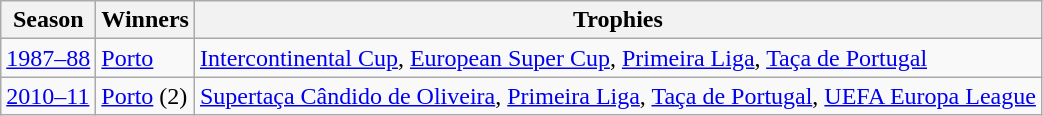<table class="wikitable">
<tr>
<th>Season</th>
<th>Winners</th>
<th>Trophies</th>
</tr>
<tr>
<td><a href='#'>1987–88</a></td>
<td><a href='#'>Porto</a></td>
<td><a href='#'>Intercontinental Cup</a>, <a href='#'>European Super Cup</a>, <a href='#'>Primeira Liga</a>, <a href='#'>Taça de Portugal</a></td>
</tr>
<tr>
<td><a href='#'>2010–11</a></td>
<td><a href='#'>Porto</a> (2)</td>
<td><a href='#'>Supertaça Cândido de Oliveira</a>, <a href='#'>Primeira Liga</a>, <a href='#'>Taça de Portugal</a>, <a href='#'>UEFA Europa League</a></td>
</tr>
</table>
